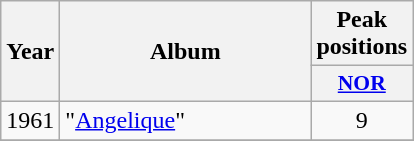<table class="wikitable">
<tr>
<th align="center" rowspan="2" width="10">Year</th>
<th align="center" rowspan="2" width="160">Album</th>
<th align="center" colspan="1" width="20">Peak positions</th>
</tr>
<tr>
<th scope="col" style="width:3em;font-size:90%;"><a href='#'>NOR</a><br></th>
</tr>
<tr>
<td style="text-align:center;">1961</td>
<td>"<a href='#'>Angelique</a>"</td>
<td style="text-align:center;">9</td>
</tr>
<tr>
</tr>
</table>
